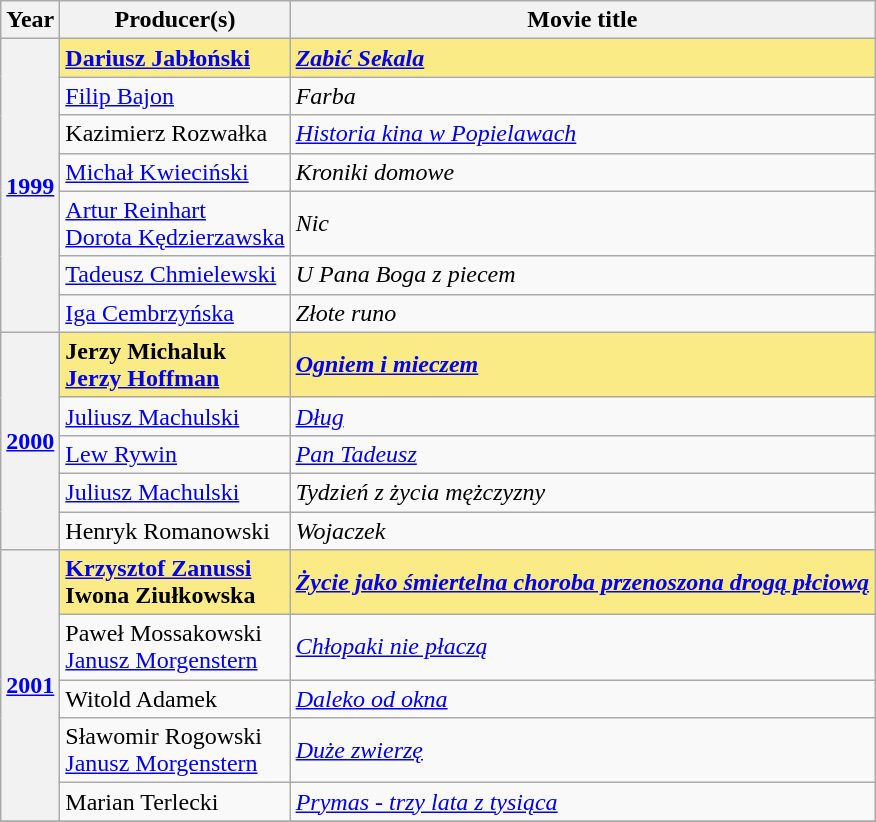<table class="wikitable">
<tr>
<th>Year</th>
<th>Producer(s)</th>
<th>Movie title</th>
</tr>
<tr>
<th rowspan="7"><a href='#'>1999</a></th>
<td style="background:#FAEB86;"><strong><a href='#'>Dariusz Jabłoński</a></strong></td>
<td style="background:#FAEB86;"><strong><em><a href='#'>Zabić Sekala</a></em></strong></td>
</tr>
<tr>
<td><a href='#'>Filip Bajon</a></td>
<td><em>Farba</em></td>
</tr>
<tr>
<td>Kazimierz Rozwałka</td>
<td><em><a href='#'>Historia kina w Popielawach</a></em></td>
</tr>
<tr>
<td><a href='#'>Michał Kwieciński</a></td>
<td><em>Kroniki domowe</em></td>
</tr>
<tr>
<td><a href='#'>Artur Reinhart</a><br><a href='#'>Dorota Kędzierzawska</a></td>
<td><em>Nic</em></td>
</tr>
<tr>
<td><a href='#'>Tadeusz Chmielewski</a></td>
<td><em>U Pana Boga z piecem</em></td>
</tr>
<tr>
<td><a href='#'>Iga Cembrzyńska</a></td>
<td><em>Złote runo</em></td>
</tr>
<tr>
<th rowspan="5"><a href='#'>2000</a></th>
<td style="background:#FAEB86;"><strong>Jerzy Michaluk</strong><br><strong><a href='#'>Jerzy Hoffman</a></strong></td>
<td style="background:#FAEB86;"><em><a href='#'><strong>Ogniem i mieczem</strong></a></em></td>
</tr>
<tr>
<td><a href='#'>Juliusz Machulski</a></td>
<td><em><a href='#'>Dług</a></em></td>
</tr>
<tr>
<td><a href='#'>Lew Rywin</a></td>
<td><em><a href='#'>Pan Tadeusz</a></em></td>
</tr>
<tr>
<td><a href='#'>Juliusz Machulski</a></td>
<td><em>Tydzień z życia mężczyzny</em></td>
</tr>
<tr>
<td>Henryk Romanowski</td>
<td><em>Wojaczek</em></td>
</tr>
<tr>
<th rowspan="5"><a href='#'>2001</a></th>
<td style="background:#FAEB86;"><strong><a href='#'>Krzysztof Zanussi</a></strong><br><strong>Iwona Ziułkowska</strong></td>
<td style="background:#FAEB86;"><strong><em><a href='#'>Życie jako śmiertelna choroba przenoszona drogą płciową</a></em></strong></td>
</tr>
<tr>
<td>Paweł Mossakowski<br><a href='#'>Janusz Morgenstern</a></td>
<td><em><a href='#'>Chłopaki nie płaczą</a></em></td>
</tr>
<tr>
<td>Witold Adamek</td>
<td><em><a href='#'>Daleko od okna</a></em></td>
</tr>
<tr>
<td>Sławomir Rogowski<br><a href='#'>Janusz Morgenstern</a></td>
<td><em><a href='#'>Duże zwierzę</a></em></td>
</tr>
<tr>
<td>Marian Terlecki</td>
<td><em><a href='#'>Prymas - trzy lata z tysiąca</a></em></td>
</tr>
<tr>
</tr>
</table>
